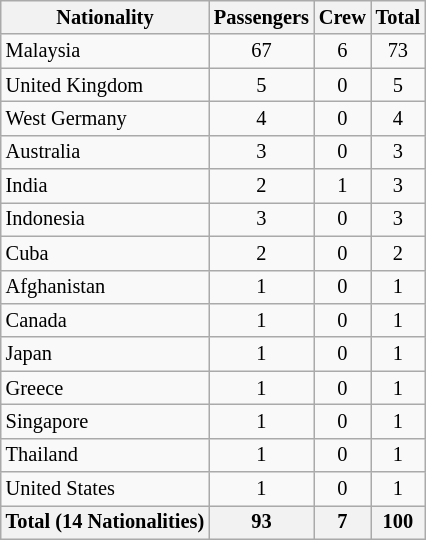<table class="sortable wikitable" style="font-size:85%;">
<tr>
<th>Nationality</th>
<th>Passengers</th>
<th>Crew</th>
<th>Total</th>
</tr>
<tr>
<td>  Malaysia</td>
<td align=center>67</td>
<td align=center>6</td>
<td align=center>73</td>
</tr>
<tr>
<td> United Kingdom</td>
<td align=center>5</td>
<td align=center>0</td>
<td align=center>5</td>
</tr>
<tr>
<td> West Germany</td>
<td align=center>4</td>
<td align=center>0</td>
<td align=center>4</td>
</tr>
<tr>
<td> Australia</td>
<td align=center>3</td>
<td align=center>0</td>
<td align=center>3</td>
</tr>
<tr>
<td> India</td>
<td align=center>2</td>
<td align=center>1</td>
<td align=center>3</td>
</tr>
<tr>
<td> Indonesia</td>
<td align=center>3</td>
<td align=center>0</td>
<td align=center>3</td>
</tr>
<tr>
<td> Cuba</td>
<td align=center>2</td>
<td align=center>0</td>
<td align=center>2</td>
</tr>
<tr>
<td> Afghanistan</td>
<td align=center>1</td>
<td align=center>0</td>
<td align=center>1</td>
</tr>
<tr>
<td> Canada</td>
<td align=center>1</td>
<td align=center>0</td>
<td align=center>1</td>
</tr>
<tr>
<td> Japan</td>
<td align=center>1</td>
<td align=center>0</td>
<td align=center>1</td>
</tr>
<tr>
<td> Greece</td>
<td align=center>1</td>
<td align=center>0</td>
<td align=center>1</td>
</tr>
<tr>
<td> Singapore</td>
<td align=center>1</td>
<td align=center>0</td>
<td align=center>1</td>
</tr>
<tr>
<td> Thailand</td>
<td align=center>1</td>
<td align=center>0</td>
<td align=center>1</td>
</tr>
<tr>
<td> United States</td>
<td align=center>1</td>
<td align=center>0</td>
<td align=center>1</td>
</tr>
<tr>
<th>Total (14 Nationalities)</th>
<th>93</th>
<th>7</th>
<th>100</th>
</tr>
</table>
